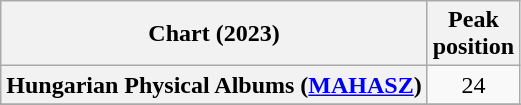<table class="wikitable sortable plainrowheaders" style="text-align:center;">
<tr>
<th scope="col">Chart (2023)</th>
<th scope="col">Peak<br>position</th>
</tr>
<tr>
<th scope="row">Hungarian Physical Albums (<a href='#'>MAHASZ</a>)</th>
<td>24</td>
</tr>
<tr>
</tr>
<tr>
</tr>
<tr>
</tr>
</table>
